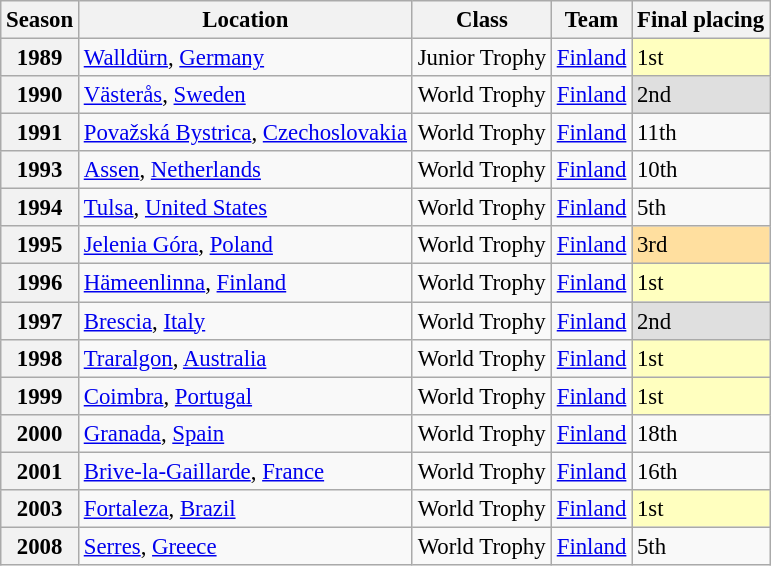<table class="wikitable" style="font-size: 95%;">
<tr>
<th>Season</th>
<th>Location</th>
<th>Class</th>
<th>Team</th>
<th>Final placing</th>
</tr>
<tr>
<th>1989</th>
<td> <a href='#'>Walldürn</a>, <a href='#'>Germany</a></td>
<td>Junior Trophy</td>
<td><a href='#'>Finland</a></td>
<td style="background:#FFFFBF;">1st</td>
</tr>
<tr>
<th>1990</th>
<td> <a href='#'>Västerås</a>, <a href='#'>Sweden</a></td>
<td>World Trophy</td>
<td><a href='#'>Finland</a></td>
<td style="background:#DFDFDF;">2nd</td>
</tr>
<tr>
<th>1991</th>
<td> <a href='#'>Považská Bystrica</a>, <a href='#'>Czechoslovakia</a></td>
<td>World Trophy</td>
<td><a href='#'>Finland</a></td>
<td>11th</td>
</tr>
<tr>
<th>1993</th>
<td> <a href='#'>Assen</a>, <a href='#'>Netherlands</a></td>
<td>World Trophy</td>
<td><a href='#'>Finland</a></td>
<td>10th</td>
</tr>
<tr>
<th>1994</th>
<td> <a href='#'>Tulsa</a>, <a href='#'>United States</a></td>
<td>World Trophy</td>
<td><a href='#'>Finland</a></td>
<td>5th</td>
</tr>
<tr>
<th>1995</th>
<td> <a href='#'>Jelenia Góra</a>, <a href='#'>Poland</a></td>
<td>World Trophy</td>
<td><a href='#'>Finland</a></td>
<td style="background:#FFDF9F;">3rd</td>
</tr>
<tr>
<th>1996</th>
<td> <a href='#'>Hämeenlinna</a>, <a href='#'>Finland</a></td>
<td>World Trophy</td>
<td><a href='#'>Finland</a></td>
<td style="background:#FFFFBF;">1st</td>
</tr>
<tr>
<th>1997</th>
<td> <a href='#'>Brescia</a>, <a href='#'>Italy</a></td>
<td>World Trophy</td>
<td><a href='#'>Finland</a></td>
<td style="background:#DFDFDF;">2nd</td>
</tr>
<tr>
<th>1998</th>
<td> <a href='#'>Traralgon</a>, <a href='#'>Australia</a></td>
<td>World Trophy</td>
<td><a href='#'>Finland</a></td>
<td style="background:#FFFFBF;">1st</td>
</tr>
<tr>
<th>1999</th>
<td> <a href='#'>Coimbra</a>, <a href='#'>Portugal</a></td>
<td>World Trophy</td>
<td><a href='#'>Finland</a></td>
<td style="background:#FFFFBF;">1st</td>
</tr>
<tr>
<th>2000</th>
<td> <a href='#'>Granada</a>, <a href='#'>Spain</a></td>
<td>World Trophy</td>
<td><a href='#'>Finland</a></td>
<td>18th</td>
</tr>
<tr>
<th>2001</th>
<td> <a href='#'>Brive-la-Gaillarde</a>, <a href='#'>France</a></td>
<td>World Trophy</td>
<td><a href='#'>Finland</a></td>
<td>16th</td>
</tr>
<tr>
<th>2003</th>
<td> <a href='#'>Fortaleza</a>, <a href='#'>Brazil</a></td>
<td>World Trophy</td>
<td><a href='#'>Finland</a></td>
<td style="background:#FFFFBF;">1st</td>
</tr>
<tr>
<th>2008</th>
<td> <a href='#'>Serres</a>, <a href='#'>Greece</a></td>
<td>World Trophy</td>
<td><a href='#'>Finland</a></td>
<td>5th</td>
</tr>
</table>
